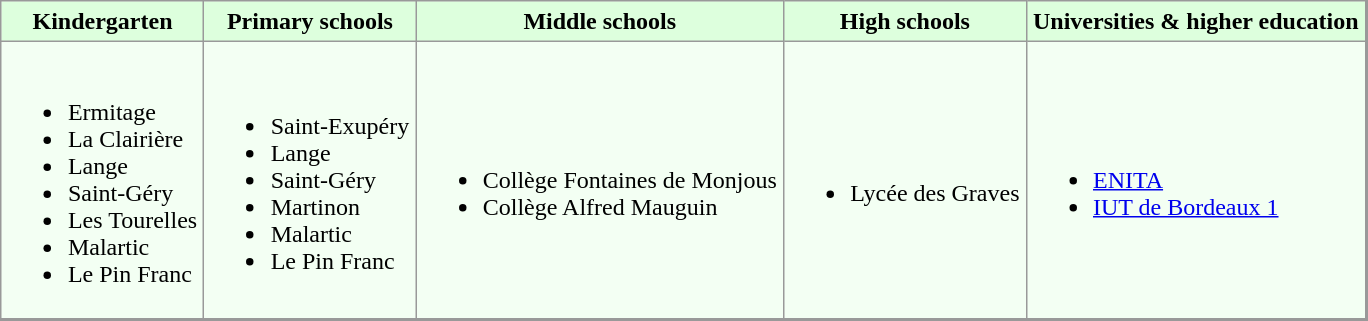<table align="center" rules="all" cellspacing="0" cellpadding="4" style="border: 1px solid #999; border-right: 2px solid #999; border-bottom: 2px solid #999; background: #f3fff3">
<tr style="background: #ddffdd">
<th>Kindergarten</th>
<th>Primary schools</th>
<th>Middle schools</th>
<th>High schools</th>
<th>Universities & higher education</th>
</tr>
<tr>
<td><br><ul><li>Ermitage</li><li>La Clairière</li><li>Lange</li><li>Saint-Géry</li><li>Les Tourelles</li><li>Malartic</li><li>Le Pin Franc</li></ul></td>
<td><br><ul><li>Saint-Exupéry</li><li>Lange</li><li>Saint-Géry</li><li>Martinon</li><li>Malartic</li><li>Le Pin Franc</li></ul></td>
<td><br><ul><li>Collège Fontaines de Monjous</li><li>Collège Alfred Mauguin</li></ul></td>
<td><br><ul><li>Lycée des Graves</li></ul></td>
<td><br><ul><li><a href='#'>ENITA</a></li><li><a href='#'>IUT de Bordeaux 1</a></li></ul></td>
</tr>
</table>
